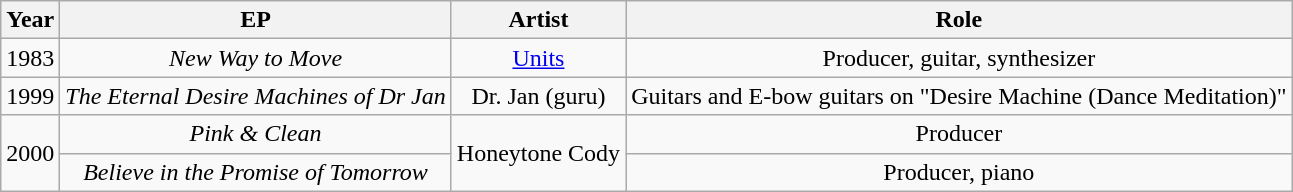<table class="wikitable plainrowheaders" style="text-align:center;">
<tr>
<th scope="col">Year</th>
<th scope="col">EP</th>
<th scope="col">Artist</th>
<th scope="col">Role</th>
</tr>
<tr>
<td>1983</td>
<td><em>New Way to Move</em></td>
<td><a href='#'>Units</a></td>
<td>Producer, guitar, synthesizer</td>
</tr>
<tr>
<td>1999</td>
<td><em>The Eternal Desire Machines of Dr Jan</em></td>
<td>Dr. Jan (guru)</td>
<td>Guitars and E-bow guitars on "Desire Machine (Dance Meditation)"</td>
</tr>
<tr>
<td rowspan="2">2000</td>
<td><em>Pink & Clean</em></td>
<td rowspan="2">Honeytone Cody</td>
<td>Producer</td>
</tr>
<tr>
<td><em>Believe in the Promise of Tomorrow</em></td>
<td>Producer, piano</td>
</tr>
</table>
